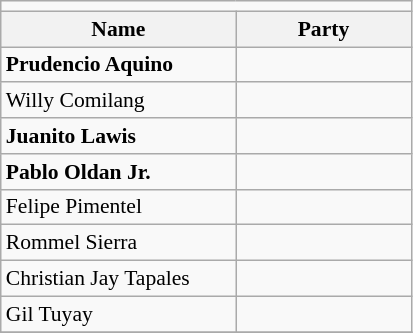<table class=wikitable style="font-size:90%">
<tr>
<td colspan=4 bgcolor=></td>
</tr>
<tr>
<th width=150px>Name</th>
<th colspan=2 width=110px>Party</th>
</tr>
<tr>
<td><strong>Prudencio Aquino</strong></td>
<td></td>
</tr>
<tr>
<td>Willy Comilang</td>
<td></td>
</tr>
<tr>
<td><strong>Juanito Lawis</strong></td>
<td></td>
</tr>
<tr>
<td><strong>Pablo Oldan Jr.</strong></td>
<td></td>
</tr>
<tr>
<td>Felipe Pimentel</td>
<td></td>
</tr>
<tr>
<td>Rommel Sierra</td>
<td></td>
</tr>
<tr>
<td>Christian Jay Tapales</td>
<td></td>
</tr>
<tr>
<td>Gil Tuyay</td>
<td></td>
</tr>
<tr>
</tr>
</table>
